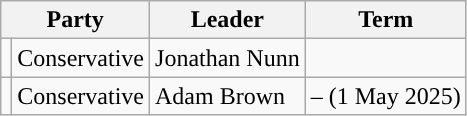<table class="wikitable">
<tr>
<th colspan="2">Party</th>
<th>Leader</th>
<th>Term</th>
</tr>
<tr>
<td style="background:"></td>
<td>Conservative</td>
<td>Jonathan Nunn</td>
<td></td>
</tr>
<tr>
<td style="background:"></td>
<td>Conservative</td>
<td>Adam Brown</td>
<td> – (1 May 2025)</td>
</tr>
</table>
